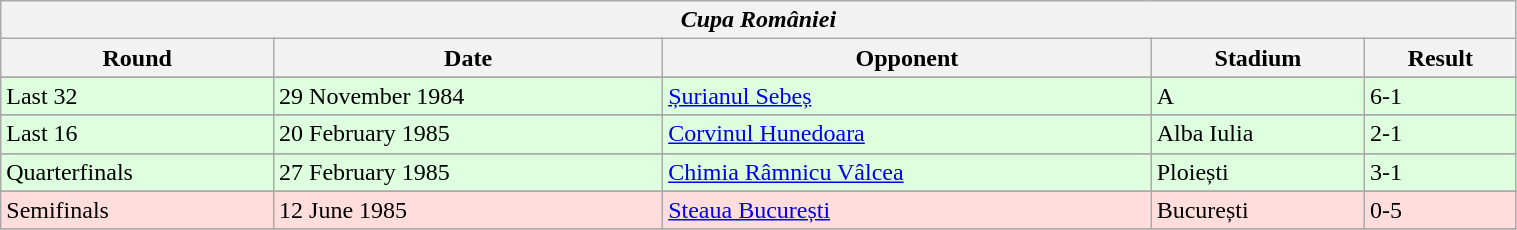<table class="wikitable" style="width:80%;">
<tr>
<th colspan="5" style="text-align:center;"><em>Cupa României</em></th>
</tr>
<tr>
<th>Round</th>
<th>Date</th>
<th>Opponent</th>
<th>Stadium</th>
<th>Result</th>
</tr>
<tr>
</tr>
<tr bgcolor="#ddffdd">
<td>Last 32</td>
<td>29 November 1984</td>
<td><a href='#'>Șurianul Sebeș</a></td>
<td>A</td>
<td>6-1</td>
</tr>
<tr>
</tr>
<tr bgcolor="#ddffdd">
<td>Last 16</td>
<td>20 February 1985</td>
<td><a href='#'>Corvinul Hunedoara</a></td>
<td>Alba Iulia</td>
<td>2-1</td>
</tr>
<tr>
</tr>
<tr bgcolor="#ddffdd">
<td>Quarterfinals</td>
<td>27 February 1985</td>
<td><a href='#'>Chimia Râmnicu Vâlcea</a></td>
<td>Ploiești</td>
<td>3-1</td>
</tr>
<tr>
</tr>
<tr bgcolor="#ffdddd">
<td>Semifinals</td>
<td>12 June 1985</td>
<td><a href='#'>Steaua București</a></td>
<td>București</td>
<td>0-5</td>
</tr>
<tr>
</tr>
</table>
